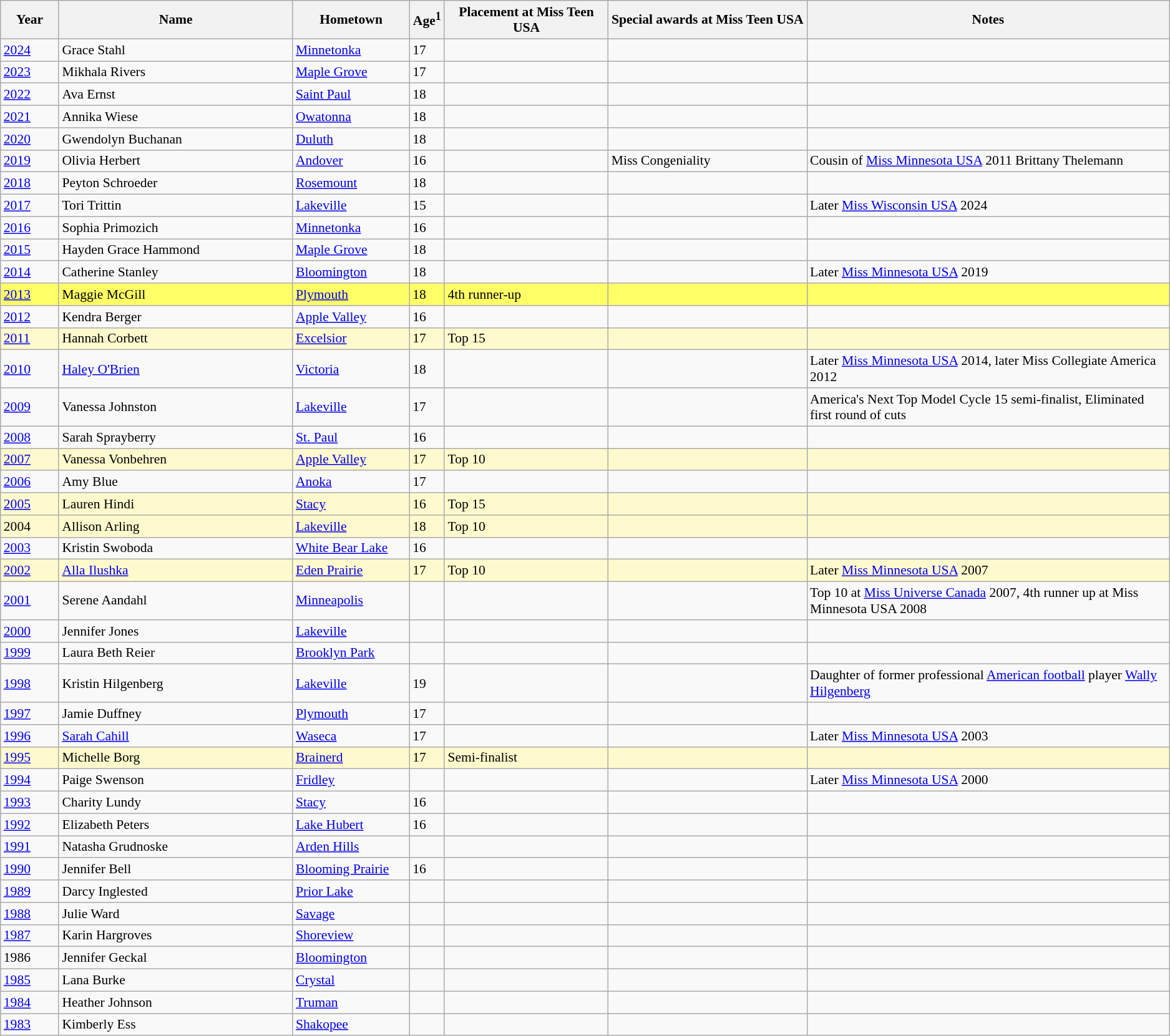<table class="wikitable"style="font-size:90%;">
<tr style="background:#efefef;">
<th style="width:5%;">Year</th>
<th style="width:20%;">Name</th>
<th style="width:10%;">Hometown</th>
<th width=3%>Age<sup>1</sup></th>
<th style="width:14%;">Placement at Miss Teen USA</th>
<th style="width:17%;">Special awards at Miss Teen  USA</th>
<th style="width:31%;">Notes</th>
</tr>
<tr>
<td><a href='#'>2024</a></td>
<td>Grace Stahl</td>
<td><a href='#'>Minnetonka</a></td>
<td>17</td>
<td></td>
<td></td>
<td></td>
</tr>
<tr>
<td><a href='#'>2023</a></td>
<td>Mikhala Rivers</td>
<td><a href='#'>Maple Grove</a></td>
<td>17</td>
<td></td>
<td></td>
<td></td>
</tr>
<tr>
<td><a href='#'>2022</a></td>
<td>Ava Ernst</td>
<td><a href='#'>Saint Paul</a></td>
<td>18</td>
<td></td>
<td></td>
<td></td>
</tr>
<tr>
<td><a href='#'>2021</a></td>
<td>Annika Wiese</td>
<td><a href='#'>Owatonna</a></td>
<td>18</td>
<td></td>
<td></td>
<td></td>
</tr>
<tr>
<td><a href='#'>2020</a></td>
<td>Gwendolyn Buchanan</td>
<td><a href='#'>Duluth</a></td>
<td>18</td>
<td></td>
<td></td>
<td></td>
</tr>
<tr>
<td><a href='#'>2019</a></td>
<td>Olivia Herbert</td>
<td><a href='#'>Andover</a></td>
<td>16</td>
<td></td>
<td>Miss Congeniality</td>
<td>Cousin of <a href='#'>Miss Minnesota USA</a> 2011 Brittany Thelemann</td>
</tr>
<tr>
<td><a href='#'>2018</a></td>
<td>Peyton Schroeder</td>
<td><a href='#'>Rosemount</a></td>
<td>18</td>
<td></td>
<td></td>
<td></td>
</tr>
<tr>
<td><a href='#'>2017</a></td>
<td>Tori Trittin</td>
<td><a href='#'>Lakeville</a></td>
<td>15</td>
<td></td>
<td></td>
<td>Later <a href='#'>Miss Wisconsin USA</a> 2024</td>
</tr>
<tr>
<td><a href='#'>2016</a></td>
<td>Sophia Primozich</td>
<td><a href='#'>Minnetonka</a></td>
<td>16</td>
<td></td>
<td></td>
<td></td>
</tr>
<tr>
<td><a href='#'>2015</a></td>
<td>Hayden Grace Hammond</td>
<td><a href='#'>Maple Grove</a></td>
<td>18</td>
<td></td>
<td></td>
<td></td>
</tr>
<tr>
<td><a href='#'>2014</a></td>
<td>Catherine Stanley</td>
<td><a href='#'>Bloomington</a></td>
<td>18</td>
<td></td>
<td></td>
<td>Later <a href='#'>Miss Minnesota USA</a> 2019</td>
</tr>
<tr style="background:#ff6;">
<td><a href='#'>2013</a></td>
<td>Maggie McGill</td>
<td><a href='#'>Plymouth</a></td>
<td>18</td>
<td>4th runner-up</td>
<td></td>
<td></td>
</tr>
<tr>
<td><a href='#'>2012</a></td>
<td>Kendra Berger</td>
<td><a href='#'>Apple Valley</a></td>
<td>16</td>
<td></td>
<td></td>
<td></td>
</tr>
<tr style="background:#fffacd;">
<td><a href='#'>2011</a></td>
<td>Hannah Corbett</td>
<td><a href='#'>Excelsior</a></td>
<td>17</td>
<td>Top 15</td>
<td></td>
<td></td>
</tr>
<tr>
<td><a href='#'>2010</a></td>
<td><a href='#'>Haley O'Brien</a></td>
<td><a href='#'>Victoria</a></td>
<td>18</td>
<td></td>
<td></td>
<td>Later <a href='#'>Miss Minnesota USA</a> 2014, later Miss Collegiate America 2012</td>
</tr>
<tr>
<td><a href='#'>2009</a></td>
<td>Vanessa Johnston</td>
<td><a href='#'>Lakeville</a></td>
<td>17</td>
<td></td>
<td></td>
<td>America's Next Top Model Cycle 15 semi-finalist, Eliminated first round of cuts</td>
</tr>
<tr>
<td><a href='#'>2008</a></td>
<td>Sarah Sprayberry</td>
<td><a href='#'>St. Paul</a></td>
<td>16</td>
<td></td>
<td></td>
<td></td>
</tr>
<tr style="background:#fffacd;">
<td><a href='#'>2007</a></td>
<td>Vanessa Vonbehren</td>
<td><a href='#'>Apple Valley</a></td>
<td>17</td>
<td>Top 10</td>
<td></td>
<td></td>
</tr>
<tr>
<td><a href='#'>2006</a></td>
<td>Amy Blue</td>
<td><a href='#'>Anoka</a></td>
<td>17</td>
<td></td>
<td></td>
<td></td>
</tr>
<tr style="background:#fffacd;">
<td><a href='#'>2005</a></td>
<td>Lauren Hindi</td>
<td><a href='#'>Stacy</a></td>
<td>16</td>
<td>Top 15</td>
<td></td>
<td></td>
</tr>
<tr style="background:#fffacd;">
<td>2004</td>
<td>Allison Arling</td>
<td><a href='#'>Lakeville</a></td>
<td>18</td>
<td>Top 10</td>
<td></td>
<td></td>
</tr>
<tr>
<td><a href='#'>2003</a></td>
<td>Kristin Swoboda</td>
<td><a href='#'>White Bear Lake</a></td>
<td>16</td>
<td></td>
<td></td>
<td></td>
</tr>
<tr style="background:#fffacd;">
<td><a href='#'>2002</a></td>
<td><a href='#'>Alla Ilushka</a></td>
<td><a href='#'>Eden Prairie</a></td>
<td>17</td>
<td>Top 10</td>
<td></td>
<td>Later <a href='#'>Miss Minnesota USA</a> 2007</td>
</tr>
<tr>
<td><a href='#'>2001</a></td>
<td>Serene Aandahl</td>
<td><a href='#'>Minneapolis</a></td>
<td></td>
<td></td>
<td></td>
<td>Top 10 at <a href='#'>Miss Universe Canada</a> 2007, 4th runner up at Miss Minnesota USA 2008</td>
</tr>
<tr>
<td><a href='#'>2000</a></td>
<td>Jennifer Jones</td>
<td><a href='#'>Lakeville</a></td>
<td></td>
<td></td>
<td></td>
<td></td>
</tr>
<tr>
<td><a href='#'>1999</a></td>
<td>Laura Beth Reier</td>
<td><a href='#'>Brooklyn Park</a></td>
<td></td>
<td></td>
<td></td>
<td></td>
</tr>
<tr>
<td><a href='#'>1998</a></td>
<td>Kristin Hilgenberg</td>
<td><a href='#'>Lakeville</a></td>
<td>19</td>
<td></td>
<td></td>
<td>Daughter of former professional <a href='#'>American football</a> player <a href='#'>Wally Hilgenberg</a></td>
</tr>
<tr>
<td><a href='#'>1997</a></td>
<td>Jamie Duffney</td>
<td><a href='#'>Plymouth</a></td>
<td>17</td>
<td></td>
<td></td>
<td></td>
</tr>
<tr>
<td><a href='#'>1996</a></td>
<td><a href='#'>Sarah Cahill</a></td>
<td><a href='#'>Waseca</a></td>
<td>17</td>
<td></td>
<td></td>
<td>Later <a href='#'>Miss Minnesota USA</a> 2003</td>
</tr>
<tr style="background:#fffacd;">
<td><a href='#'>1995</a></td>
<td>Michelle Borg</td>
<td><a href='#'>Brainerd</a></td>
<td>17</td>
<td>Semi-finalist</td>
<td></td>
<td></td>
</tr>
<tr>
<td><a href='#'>1994</a></td>
<td>Paige Swenson</td>
<td><a href='#'>Fridley</a></td>
<td></td>
<td></td>
<td></td>
<td>Later <a href='#'>Miss Minnesota USA</a> 2000</td>
</tr>
<tr>
<td><a href='#'>1993</a></td>
<td>Charity Lundy</td>
<td><a href='#'>Stacy</a></td>
<td>16</td>
<td></td>
<td></td>
<td></td>
</tr>
<tr>
<td><a href='#'>1992</a></td>
<td>Elizabeth Peters</td>
<td><a href='#'>Lake Hubert</a></td>
<td>16</td>
<td></td>
<td></td>
<td></td>
</tr>
<tr>
<td><a href='#'>1991</a></td>
<td>Natasha Grudnoske</td>
<td><a href='#'>Arden Hills</a></td>
<td></td>
<td></td>
<td></td>
<td></td>
</tr>
<tr>
<td><a href='#'>1990</a></td>
<td>Jennifer Bell</td>
<td><a href='#'>Blooming Prairie</a></td>
<td>16</td>
<td></td>
<td></td>
<td></td>
</tr>
<tr>
<td><a href='#'>1989</a></td>
<td>Darcy Inglested</td>
<td><a href='#'>Prior Lake</a></td>
<td></td>
<td></td>
<td></td>
<td></td>
</tr>
<tr>
<td><a href='#'>1988</a></td>
<td>Julie Ward</td>
<td><a href='#'>Savage</a></td>
<td></td>
<td></td>
<td></td>
<td></td>
</tr>
<tr>
<td><a href='#'>1987</a></td>
<td>Karin Hargroves</td>
<td><a href='#'>Shoreview</a></td>
<td></td>
<td></td>
<td></td>
<td></td>
</tr>
<tr>
<td>1986</td>
<td>Jennifer Geckal</td>
<td><a href='#'>Bloomington</a></td>
<td></td>
<td></td>
<td></td>
<td></td>
</tr>
<tr>
<td><a href='#'>1985</a></td>
<td>Lana Burke</td>
<td><a href='#'>Crystal</a></td>
<td></td>
<td></td>
<td></td>
<td></td>
</tr>
<tr>
<td><a href='#'>1984</a></td>
<td>Heather Johnson</td>
<td><a href='#'>Truman</a></td>
<td></td>
<td></td>
<td></td>
<td></td>
</tr>
<tr>
<td><a href='#'>1983</a></td>
<td>Kimberly Ess</td>
<td><a href='#'>Shakopee</a></td>
<td></td>
<td></td>
<td></td>
<td></td>
</tr>
</table>
